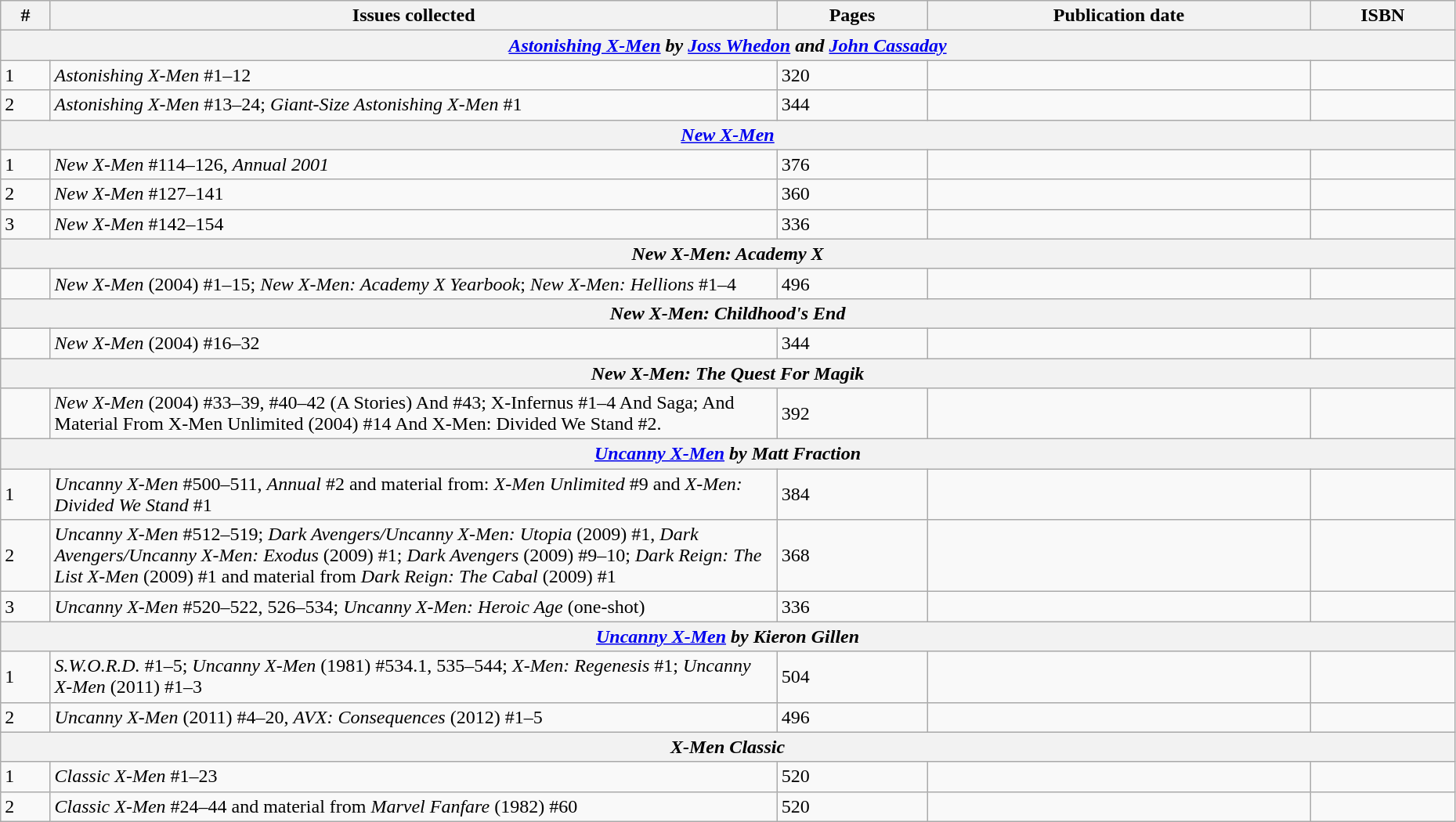<table class="wikitable sortable" width=98%>
<tr>
<th class="unsortable">#</th>
<th class="unsortable" width="50%">Issues collected</th>
<th>Pages</th>
<th>Publication date</th>
<th class="unsortable">ISBN</th>
</tr>
<tr>
<th colspan="5"><strong><em><a href='#'>Astonishing X-Men</a> by <a href='#'>Joss Whedon</a> and <a href='#'>John Cassaday</a></em></strong></th>
</tr>
<tr>
<td>1</td>
<td><em>Astonishing X-Men</em> #1–12</td>
<td>320</td>
<td></td>
<td></td>
</tr>
<tr>
<td>2</td>
<td><em>Astonishing X-Men</em> #13–24; <em>Giant-Size Astonishing X-Men</em> #1</td>
<td>344</td>
<td></td>
<td></td>
</tr>
<tr>
<th colspan="5"><strong><em><a href='#'>New X-Men</a></em></strong></th>
</tr>
<tr>
<td>1</td>
<td><em>New X-Men</em> #114–126, <em>Annual 2001</em></td>
<td>376</td>
<td></td>
<td></td>
</tr>
<tr>
<td>2</td>
<td><em>New X-Men</em> #127–141</td>
<td>360</td>
<td></td>
<td></td>
</tr>
<tr>
<td>3</td>
<td><em>New X-Men</em> #142–154</td>
<td>336</td>
<td></td>
<td></td>
</tr>
<tr>
<th colspan="5"><strong><em>New X-Men: Academy X</em></strong></th>
</tr>
<tr>
<td></td>
<td><em>New X-Men</em> (2004) #1–15; <em>New X-Men: Academy X Yearbook</em>; <em>New X-Men: Hellions</em> #1–4</td>
<td>496</td>
<td></td>
<td></td>
</tr>
<tr>
<th colspan="5"><strong><em>New X-Men: Childhood's End</em></strong></th>
</tr>
<tr>
<td></td>
<td><em>New X-Men</em> (2004) #16–32</td>
<td>344</td>
<td></td>
<td></td>
</tr>
<tr>
<th colspan="5"><strong><em>New X-Men: The Quest For Magik</em></strong></th>
</tr>
<tr>
<td></td>
<td><em>New X-Men</em> (2004) #33–39, #40–42 (A Stories) And #43; X-Infernus #1–4 And Saga; And Material From X-Men Unlimited (2004) #14 And X-Men: Divided We Stand #2.</td>
<td>392</td>
<td></td>
<td></td>
</tr>
<tr>
<th colspan="5"><strong><em><a href='#'>Uncanny X-Men</a> by Matt Fraction</em></strong></th>
</tr>
<tr>
<td>1</td>
<td><em>Uncanny X-Men</em> #500–511, <em>Annual</em> #2 and material from: <em>X-Men Unlimited</em> #9 and <em>X-Men: Divided We Stand</em> #1</td>
<td>384</td>
<td></td>
<td></td>
</tr>
<tr>
<td>2</td>
<td><em>Uncanny X-Men</em> #512–519; <em>Dark Avengers/Uncanny X-Men: Utopia</em> (2009) #1, <em>Dark Avengers/Uncanny X-Men: Exodus</em> (2009) #1; <em>Dark Avengers</em> (2009) #9–10; <em>Dark Reign: The List X-Men</em> (2009) #1 and material from <em>Dark Reign: The Cabal</em> (2009) #1</td>
<td>368</td>
<td></td>
<td></td>
</tr>
<tr>
<td>3</td>
<td><em>Uncanny X-Men</em> #520–522, 526–534; <em>Uncanny X-Men: Heroic Age</em> (one-shot)</td>
<td>336</td>
<td></td>
<td></td>
</tr>
<tr>
<th colspan="5"><strong><em><a href='#'>Uncanny X-Men</a> by Kieron Gillen</em></strong></th>
</tr>
<tr>
<td>1</td>
<td><em>S.W.O.R.D.</em> #1–5; <em>Uncanny X-Men</em> (1981) #534.1, 535–544; <em>X-Men: Regenesis</em> #1; <em>Uncanny X-Men</em> (2011) #1–3</td>
<td>504</td>
<td></td>
<td></td>
</tr>
<tr>
<td>2</td>
<td><em>Uncanny X-Men</em> (2011) #4–20, <em>AVX: Consequences</em> (2012) #1–5</td>
<td>496</td>
<td></td>
<td></td>
</tr>
<tr>
<th colspan="5"><strong><em>X-Men Classic</em></strong></th>
</tr>
<tr>
<td>1</td>
<td><em>Classic X-Men</em> #1–23</td>
<td>520</td>
<td></td>
<td></td>
</tr>
<tr>
<td>2</td>
<td><em>Classic X-Men</em> #24–44 and material from <em>Marvel Fanfare</em> (1982) #60</td>
<td>520</td>
<td></td>
<td></td>
</tr>
</table>
